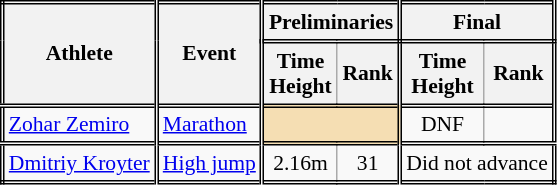<table class=wikitable style="font-size:90%; border: double;">
<tr>
<th rowspan="2" style="border-right:double">Athlete</th>
<th rowspan="2" style="border-right:double">Event</th>
<th colspan="2" style="border-right:double; border-bottom:double;">Preliminaries</th>
<th colspan="2" style="border-right:double; border-bottom:double;">Final</th>
</tr>
<tr>
<th>Time<br>Height</th>
<th style="border-right:double">Rank</th>
<th>Time<br>Height</th>
<th style="border-right:double">Rank</th>
</tr>
<tr style="border-top: double;">
<td style="border-right:double"><a href='#'>Zohar Zemiro</a></td>
<td style="border-right:double"><a href='#'>Marathon</a></td>
<td style="border-right:double" colspan= 2 bgcolor="wheat"></td>
<td align=center>DNF</td>
<td align=center></td>
</tr>
<tr style="border-top: double;">
<td style="border-right:double"><a href='#'>Dmitriy Kroyter</a></td>
<td style="border-right:double"><a href='#'>High jump</a></td>
<td align=center>2.16m</td>
<td style="border-right:double" align=center>31</td>
<td colspan=2>Did not advance</td>
</tr>
</table>
